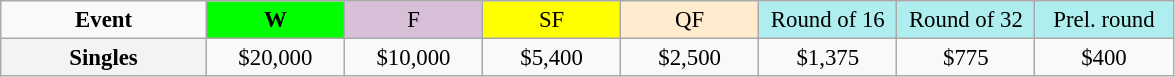<table class=wikitable style=font-size:95%;text-align:center>
<tr>
<td style="width:130px"><strong>Event</strong></td>
<td style="width:85px; background:lime"><strong>W</strong></td>
<td style="width:85px; background:thistle">F</td>
<td style="width:85px; background:#ffff00">SF</td>
<td style="width:85px; background:#ffebcd">QF</td>
<td style="width:85px; background:#afeeee">Round of 16</td>
<td style="width:85px; background:#afeeee">Round of 32</td>
<td style="width:85px; background:#afeeee">Prel. round</td>
</tr>
<tr>
<th style=background:#f3f3f3>Singles </th>
<td>$20,000</td>
<td>$10,000</td>
<td>$5,400</td>
<td>$2,500</td>
<td>$1,375</td>
<td>$775</td>
<td>$400</td>
</tr>
</table>
